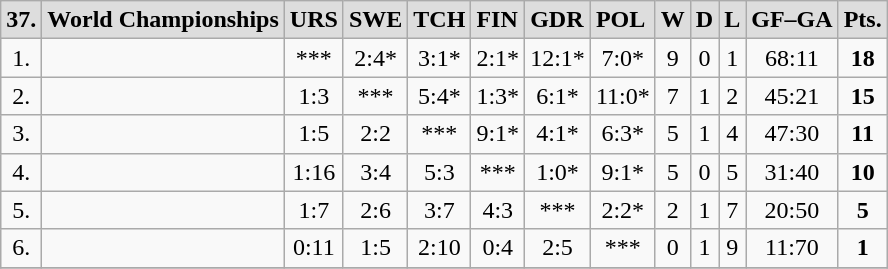<table class="wikitable">
<tr bgcolor="#dddddd">
<td><strong>37.</strong></td>
<td><strong>World Championships</strong></td>
<td><strong>URS</strong></td>
<td><strong>SWE</strong></td>
<td><strong>TCH</strong></td>
<td><strong>FIN</strong></td>
<td><strong>GDR</strong></td>
<td><strong>POL</strong></td>
<td><strong>W</strong></td>
<td><strong>D</strong></td>
<td><strong>L</strong></td>
<td><strong>GF–GA</strong></td>
<td><strong>Pts.</strong></td>
</tr>
<tr align=center>
<td>1.</td>
<td align=left></td>
<td>***</td>
<td>2:4*</td>
<td>3:1*</td>
<td>2:1*</td>
<td>12:1*</td>
<td>7:0*</td>
<td>9</td>
<td>0</td>
<td>1</td>
<td>68:11</td>
<td><strong>18</strong></td>
</tr>
<tr align=center>
<td>2.</td>
<td align=left></td>
<td>1:3</td>
<td>***</td>
<td>5:4*</td>
<td>1:3*</td>
<td>6:1*</td>
<td>11:0*</td>
<td>7</td>
<td>1</td>
<td>2</td>
<td>45:21</td>
<td><strong>15</strong></td>
</tr>
<tr align=center>
<td>3.</td>
<td align=left></td>
<td>1:5</td>
<td>2:2</td>
<td>***</td>
<td>9:1*</td>
<td>4:1*</td>
<td>6:3*</td>
<td>5</td>
<td>1</td>
<td>4</td>
<td>47:30</td>
<td><strong>11</strong></td>
</tr>
<tr align=center>
<td>4.</td>
<td align=left></td>
<td>1:16</td>
<td>3:4</td>
<td>5:3</td>
<td>***</td>
<td>1:0*</td>
<td>9:1*</td>
<td>5</td>
<td>0</td>
<td>5</td>
<td>31:40</td>
<td><strong>10</strong></td>
</tr>
<tr align=center>
<td>5.</td>
<td align=left></td>
<td>1:7</td>
<td>2:6</td>
<td>3:7</td>
<td>4:3</td>
<td>***</td>
<td>2:2*</td>
<td>2</td>
<td>1</td>
<td>7</td>
<td>20:50</td>
<td><strong>5</strong></td>
</tr>
<tr align=center>
<td>6.</td>
<td align=left></td>
<td>0:11</td>
<td>1:5</td>
<td>2:10</td>
<td>0:4</td>
<td>2:5</td>
<td>***</td>
<td>0</td>
<td>1</td>
<td>9</td>
<td>11:70</td>
<td><strong>1</strong></td>
</tr>
<tr>
</tr>
</table>
